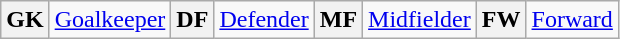<table class="wikitable">
<tr>
<th>GK</th>
<td><a href='#'>Goalkeeper</a></td>
<th>DF</th>
<td><a href='#'>Defender</a></td>
<th>MF</th>
<td><a href='#'>Midfielder</a></td>
<th>FW</th>
<td><a href='#'>Forward</a></td>
</tr>
</table>
